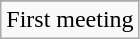<table class="wikitable">
<tr align="center">
</tr>
<tr align="center">
<td colspan=3>First meeting</td>
</tr>
</table>
